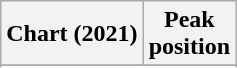<table class="wikitable plainrowheaders" style="text-align:center">
<tr>
<th scope="col">Chart (2021)</th>
<th scope="col">Peak<br>position</th>
</tr>
<tr>
</tr>
<tr>
</tr>
</table>
